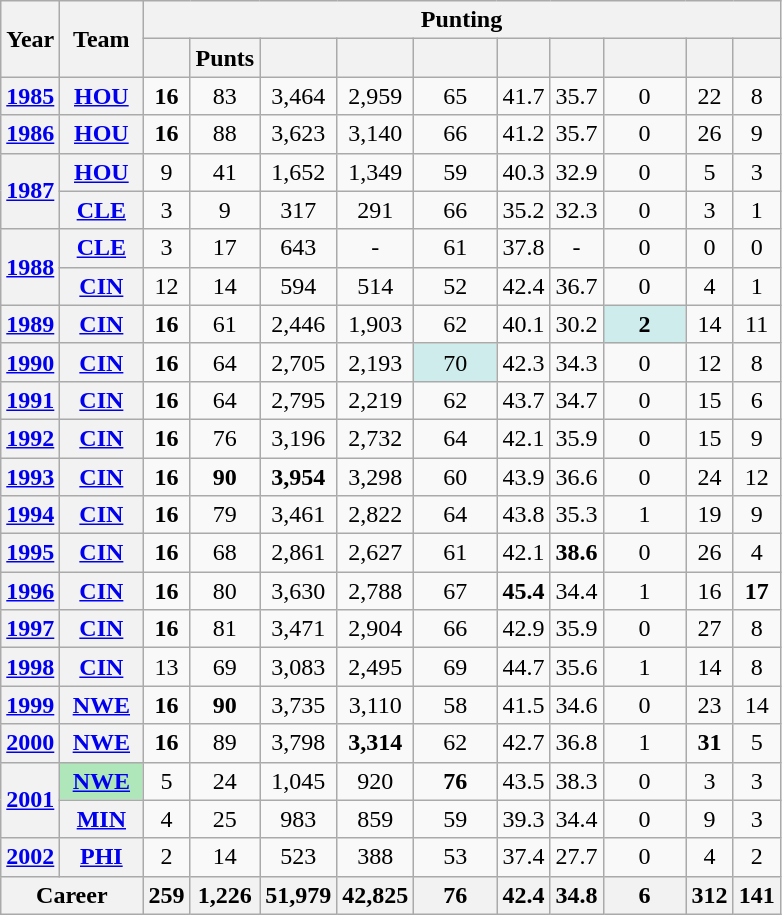<table class=wikitable style="text-align:center;">
<tr>
<th rowspan="2">Year</th>
<th rowspan="2">Team</th>
<th colspan="10">Punting</th>
</tr>
<tr>
<th></th>
<th>Punts</th>
<th></th>
<th></th>
<th></th>
<th></th>
<th></th>
<th></th>
<th></th>
<th></th>
</tr>
<tr>
<th><a href='#'>1985</a></th>
<th><a href='#'>HOU</a></th>
<td><strong>16</strong></td>
<td>83</td>
<td>3,464</td>
<td>2,959</td>
<td>65</td>
<td>41.7</td>
<td>35.7</td>
<td>0</td>
<td>22</td>
<td>8</td>
</tr>
<tr>
<th><a href='#'>1986</a></th>
<th><a href='#'>HOU</a></th>
<td><strong>16</strong></td>
<td>88</td>
<td>3,623</td>
<td>3,140</td>
<td>66</td>
<td>41.2</td>
<td>35.7</td>
<td>0</td>
<td>26</td>
<td>9</td>
</tr>
<tr>
<th rowspan="2"><a href='#'>1987</a></th>
<th><a href='#'>HOU</a></th>
<td>9</td>
<td>41</td>
<td>1,652</td>
<td>1,349</td>
<td>59</td>
<td>40.3</td>
<td>32.9</td>
<td>0</td>
<td>5</td>
<td>3</td>
</tr>
<tr>
<th><a href='#'>CLE</a></th>
<td>3</td>
<td>9</td>
<td>317</td>
<td>291</td>
<td>66</td>
<td>35.2</td>
<td>32.3</td>
<td>0</td>
<td>3</td>
<td>1</td>
</tr>
<tr>
<th rowspan="2"><a href='#'>1988</a></th>
<th><a href='#'>CLE</a></th>
<td>3</td>
<td>17</td>
<td>643</td>
<td>-</td>
<td>61</td>
<td>37.8</td>
<td>-</td>
<td>0</td>
<td>0</td>
<td>0</td>
</tr>
<tr>
<th><a href='#'>CIN</a></th>
<td>12</td>
<td>14</td>
<td>594</td>
<td>514</td>
<td>52</td>
<td>42.4</td>
<td>36.7</td>
<td>0</td>
<td>4</td>
<td>1</td>
</tr>
<tr>
<th><a href='#'>1989</a></th>
<th><a href='#'>CIN</a></th>
<td><strong>16</strong></td>
<td>61</td>
<td>2,446</td>
<td>1,903</td>
<td>62</td>
<td>40.1</td>
<td>30.2</td>
<td style="background:#cfecec; width:3em;"><strong>2</strong></td>
<td>14</td>
<td>11</td>
</tr>
<tr>
<th><a href='#'>1990</a></th>
<th><a href='#'>CIN</a></th>
<td><strong>16</strong></td>
<td>64</td>
<td>2,705</td>
<td>2,193</td>
<td style="background:#cfecec; width:3em;">70</td>
<td>42.3</td>
<td>34.3</td>
<td>0</td>
<td>12</td>
<td>8</td>
</tr>
<tr>
<th><a href='#'>1991</a></th>
<th><a href='#'>CIN</a></th>
<td><strong>16</strong></td>
<td>64</td>
<td>2,795</td>
<td>2,219</td>
<td>62</td>
<td>43.7</td>
<td>34.7</td>
<td>0</td>
<td>15</td>
<td>6</td>
</tr>
<tr>
<th><a href='#'>1992</a></th>
<th><a href='#'>CIN</a></th>
<td><strong>16</strong></td>
<td>76</td>
<td>3,196</td>
<td>2,732</td>
<td>64</td>
<td>42.1</td>
<td>35.9</td>
<td>0</td>
<td>15</td>
<td>9</td>
</tr>
<tr>
<th><a href='#'>1993</a></th>
<th><a href='#'>CIN</a></th>
<td><strong>16</strong></td>
<td><strong>90</strong></td>
<td><strong>3,954</strong></td>
<td>3,298</td>
<td>60</td>
<td>43.9</td>
<td>36.6</td>
<td>0</td>
<td>24</td>
<td>12</td>
</tr>
<tr>
<th><a href='#'>1994</a></th>
<th><a href='#'>CIN</a></th>
<td><strong>16</strong></td>
<td>79</td>
<td>3,461</td>
<td>2,822</td>
<td>64</td>
<td>43.8</td>
<td>35.3</td>
<td>1</td>
<td>19</td>
<td>9</td>
</tr>
<tr>
<th><a href='#'>1995</a></th>
<th><a href='#'>CIN</a></th>
<td><strong>16</strong></td>
<td>68</td>
<td>2,861</td>
<td>2,627</td>
<td>61</td>
<td>42.1</td>
<td><strong>38.6</strong></td>
<td>0</td>
<td>26</td>
<td>4</td>
</tr>
<tr>
<th><a href='#'>1996</a></th>
<th><a href='#'>CIN</a></th>
<td><strong>16</strong></td>
<td>80</td>
<td>3,630</td>
<td>2,788</td>
<td>67</td>
<td><strong>45.4</strong></td>
<td>34.4</td>
<td>1</td>
<td>16</td>
<td><strong>17</strong></td>
</tr>
<tr>
<th><a href='#'>1997</a></th>
<th><a href='#'>CIN</a></th>
<td><strong>16</strong></td>
<td>81</td>
<td>3,471</td>
<td>2,904</td>
<td>66</td>
<td>42.9</td>
<td>35.9</td>
<td>0</td>
<td>27</td>
<td>8</td>
</tr>
<tr>
<th><a href='#'>1998</a></th>
<th><a href='#'>CIN</a></th>
<td>13</td>
<td>69</td>
<td>3,083</td>
<td>2,495</td>
<td>69</td>
<td>44.7</td>
<td>35.6</td>
<td>1</td>
<td>14</td>
<td>8</td>
</tr>
<tr>
<th><a href='#'>1999</a></th>
<th><a href='#'>NWE</a></th>
<td><strong>16</strong></td>
<td><strong>90</strong></td>
<td>3,735</td>
<td>3,110</td>
<td>58</td>
<td>41.5</td>
<td>34.6</td>
<td>0</td>
<td>23</td>
<td>14</td>
</tr>
<tr>
<th><a href='#'>2000</a></th>
<th><a href='#'>NWE</a></th>
<td><strong>16</strong></td>
<td>89</td>
<td>3,798</td>
<td><strong>3,314</strong></td>
<td>62</td>
<td>42.7</td>
<td>36.8</td>
<td>1</td>
<td><strong>31</strong></td>
<td>5</td>
</tr>
<tr>
<th rowspan="2"><a href='#'>2001</a></th>
<th style="background:#afe6ba; width:3em;"><a href='#'>NWE</a></th>
<td>5</td>
<td>24</td>
<td>1,045</td>
<td>920</td>
<td><strong>76</strong></td>
<td>43.5</td>
<td>38.3</td>
<td>0</td>
<td>3</td>
<td>3</td>
</tr>
<tr>
<th><a href='#'>MIN</a></th>
<td>4</td>
<td>25</td>
<td>983</td>
<td>859</td>
<td>59</td>
<td>39.3</td>
<td>34.4</td>
<td>0</td>
<td>9</td>
<td>3</td>
</tr>
<tr>
<th><a href='#'>2002</a></th>
<th><a href='#'>PHI</a></th>
<td>2</td>
<td>14</td>
<td>523</td>
<td>388</td>
<td>53</td>
<td>37.4</td>
<td>27.7</td>
<td>0</td>
<td>4</td>
<td>2</td>
</tr>
<tr>
<th colspan="2">Career</th>
<th>259</th>
<th>1,226</th>
<th>51,979</th>
<th>42,825</th>
<th>76</th>
<th>42.4</th>
<th>34.8</th>
<th>6</th>
<th>312</th>
<th>141</th>
</tr>
</table>
